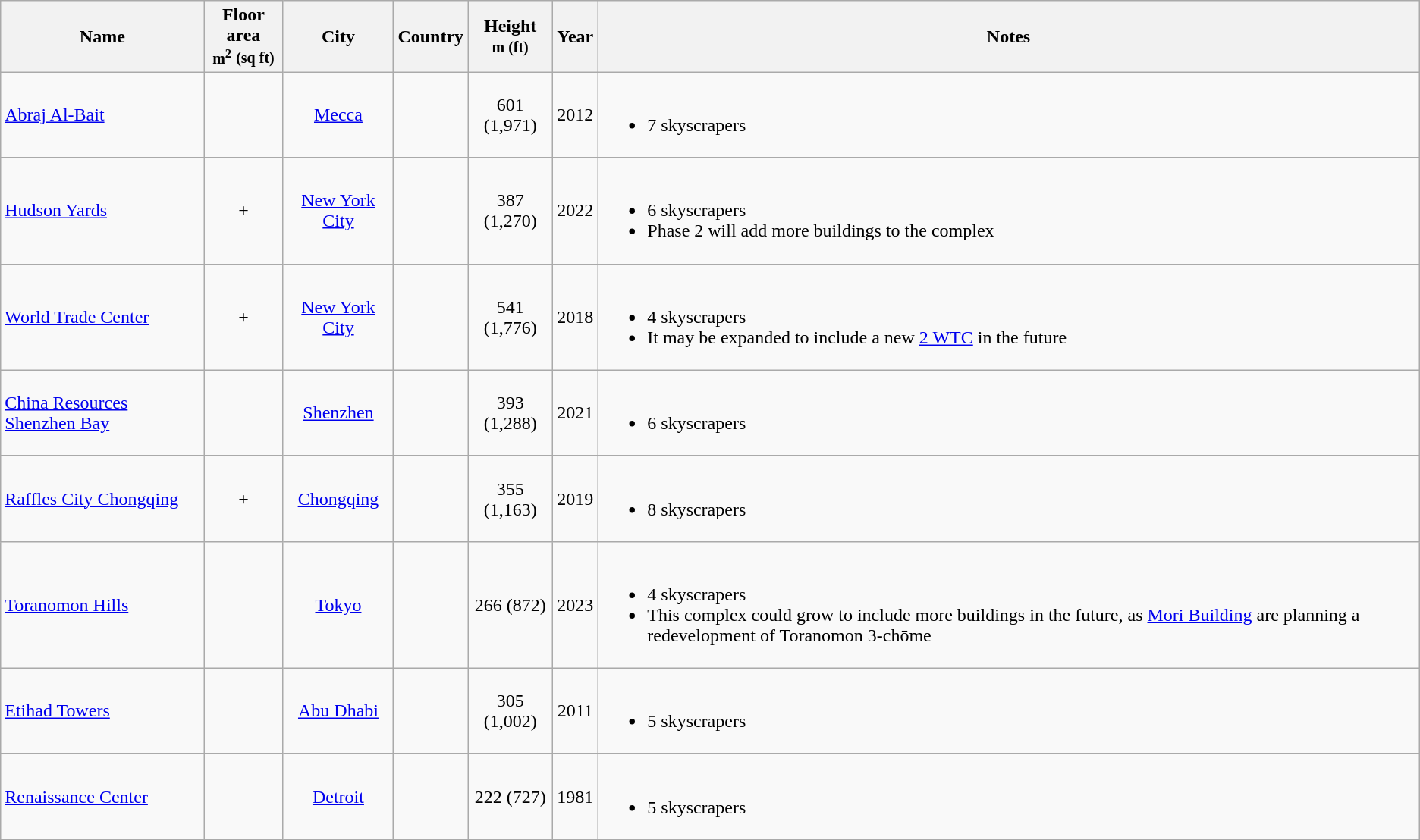<table class="wikitable sortable" style="text-align:center">
<tr>
<th scope="col">Name</th>
<th scope="col">Floor area<br><small>m<sup>2</sup></small> <small>(sq ft)</small></th>
<th scope="col">City</th>
<th scope="col">Country</th>
<th scope="col">Height<br><small>m (ft)</small></th>
<th scope="col">Year</th>
<th scope="col" class="unsortable">Notes</th>
</tr>
<tr>
<td align="left"><a href='#'>Abraj Al-Bait</a></td>
<td data-sort-value="a"></td>
<td><a href='#'>Mecca</a></td>
<td></td>
<td>601 (1,971)</td>
<td>2012</td>
<td align="left"><br><ul><li>7 skyscrapers</li></ul></td>
</tr>
<tr>
<td align="left"><a href='#'>Hudson Yards</a></td>
<td>+</td>
<td><a href='#'>New York City</a></td>
<td></td>
<td>387 (1,270)</td>
<td>2022</td>
<td align="left"><br><ul><li>6 skyscrapers</li><li>Phase 2 will add more buildings to the complex</li></ul></td>
</tr>
<tr>
<td align="left"><a href='#'>World Trade Center</a></td>
<td>+</td>
<td><a href='#'>New York City</a></td>
<td></td>
<td>541 (1,776)</td>
<td>2018</td>
<td align="left"><br><ul><li>4 skyscrapers</li><li>It may be expanded to include a new <a href='#'>2 WTC</a> in the future</li></ul></td>
</tr>
<tr>
<td align="left"><a href='#'>China Resources Shenzhen Bay</a></td>
<td></td>
<td><a href='#'>Shenzhen</a></td>
<td></td>
<td>393 (1,288)</td>
<td>2021</td>
<td align="left"><br><ul><li>6 skyscrapers</li></ul></td>
</tr>
<tr>
<td align="left"><a href='#'>Raffles City Chongqing</a></td>
<td>+</td>
<td><a href='#'>Chongqing</a></td>
<td></td>
<td>355 (1,163)</td>
<td>2019</td>
<td align="left"><br><ul><li>8 skyscrapers</li></ul></td>
</tr>
<tr>
<td align="left"><a href='#'>Toranomon Hills</a></td>
<td></td>
<td><a href='#'>Tokyo</a></td>
<td></td>
<td>266 (872)</td>
<td>2023</td>
<td align="left"><br><ul><li>4 skyscrapers</li><li>This complex could grow to include more buildings in the future, as <a href='#'>Mori Building</a> are planning a redevelopment of Toranomon 3-chōme</li></ul></td>
</tr>
<tr>
<td align="left"><a href='#'>Etihad Towers</a></td>
<td></td>
<td><a href='#'>Abu Dhabi</a></td>
<td></td>
<td>305 (1,002)</td>
<td>2011</td>
<td align="left"><br><ul><li>5 skyscrapers</li></ul></td>
</tr>
<tr>
<td align="left"><a href='#'>Renaissance Center</a></td>
<td></td>
<td><a href='#'>Detroit</a></td>
<td></td>
<td>222 (727)</td>
<td>1981</td>
<td align="left"><br><ul><li>5 skyscrapers</li></ul></td>
</tr>
</table>
